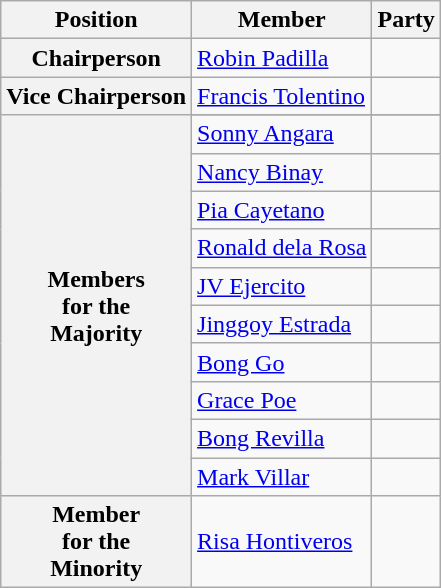<table class="wikitable">
<tr>
<th>Position</th>
<th>Member</th>
<th colspan="2">Party</th>
</tr>
<tr>
<th><strong>Chairperson</strong></th>
<td><a href='#'>Robin Padilla</a></td>
<td></td>
</tr>
<tr>
<th><strong>Vice Chairperson</strong></th>
<td><a href='#'>Francis Tolentino</a></td>
<td></td>
</tr>
<tr>
<th rowspan="11"><strong>Members</strong><br><strong>for the</strong><br><strong>Majority</strong></th>
</tr>
<tr>
<td><a href='#'>Sonny Angara</a></td>
<td></td>
</tr>
<tr>
<td><a href='#'>Nancy Binay</a></td>
<td></td>
</tr>
<tr>
<td><a href='#'>Pia Cayetano</a></td>
<td></td>
</tr>
<tr>
<td><a href='#'>Ronald dela Rosa</a></td>
<td></td>
</tr>
<tr>
<td><a href='#'>JV Ejercito</a></td>
<td></td>
</tr>
<tr>
<td><a href='#'>Jinggoy Estrada</a></td>
<td></td>
</tr>
<tr>
<td><a href='#'>Bong Go</a></td>
<td></td>
</tr>
<tr>
<td><a href='#'>Grace Poe</a></td>
<td></td>
</tr>
<tr>
<td><a href='#'>Bong Revilla</a></td>
<td></td>
</tr>
<tr>
<td><a href='#'>Mark Villar</a></td>
<td></td>
</tr>
<tr>
<th><strong>Member</strong><br><strong>for the</strong><br><strong>Minority</strong></th>
<td><a href='#'>Risa Hontiveros</a></td>
<td></td>
</tr>
</table>
